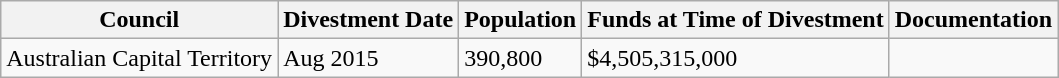<table class="wikitable">
<tr>
<th>Council</th>
<th>Divestment Date</th>
<th>Population</th>
<th>Funds at Time of Divestment</th>
<th>Documentation</th>
</tr>
<tr>
<td>Australian Capital Territory</td>
<td>Aug 2015</td>
<td>390,800</td>
<td>$4,505,315,000</td>
<td></td>
</tr>
</table>
